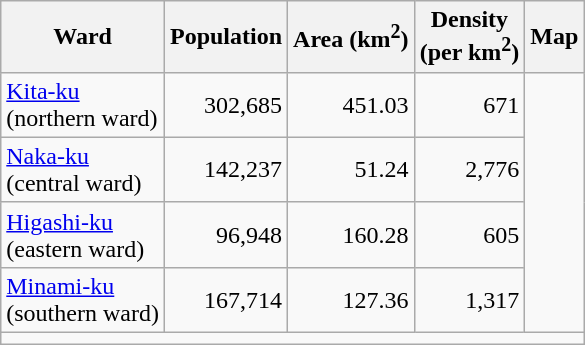<table class=wikitable>
<tr>
<th>Ward</th>
<th>Population</th>
<th>Area (km<sup>2</sup>)</th>
<th>Density<br>(per km<sup>2</sup>)</th>
<th>Map</th>
</tr>
<tr>
<td><a href='#'>Kita-ku</a><br>(northern ward)</td>
<td align=right>302,685</td>
<td align=right>451.03</td>
<td align=right>671</td>
<td rowspan=4></td>
</tr>
<tr>
<td><a href='#'>Naka-ku</a><br>(central ward)</td>
<td align=right>142,237</td>
<td align=right>51.24</td>
<td align=right>2,776</td>
</tr>
<tr>
<td><a href='#'>Higashi-ku</a><br>(eastern ward)</td>
<td align=right>96,948</td>
<td align=right>160.28</td>
<td align=right>605</td>
</tr>
<tr>
<td><a href='#'>Minami-ku</a><br>(southern ward)</td>
<td align=right>167,714</td>
<td align=right>127.36</td>
<td align=right>1,317</td>
</tr>
<tr>
<td colspan=5></td>
</tr>
</table>
